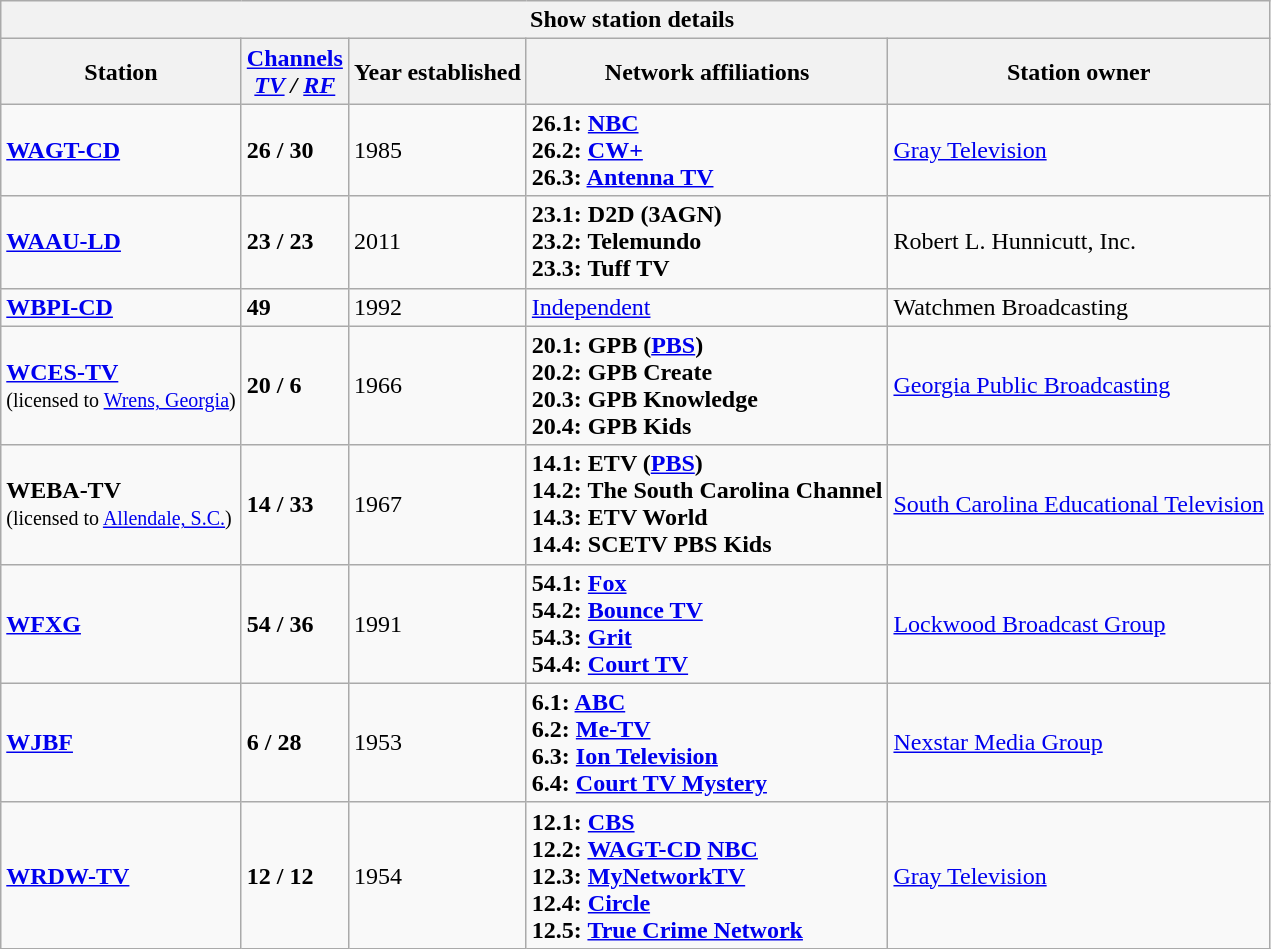<table class="wikitable collapsible">
<tr>
<th colspan="5">Show station details </th>
</tr>
<tr>
<th>Station</th>
<th><a href='#'>Channels</a><br><em><a href='#'>TV</a> / <a href='#'>RF</a></em></th>
<th>Year established</th>
<th>Network affiliations</th>
<th>Station owner</th>
</tr>
<tr>
<td><strong><a href='#'>WAGT-CD</a></strong></td>
<td><strong>26 / 30</strong></td>
<td>1985</td>
<td><strong>26.1: <a href='#'>NBC</a></strong><br><strong>26.2: <a href='#'>CW+</a></strong><br><strong>26.3: <a href='#'>Antenna TV</a></strong></td>
<td><a href='#'>Gray Television</a></td>
</tr>
<tr>
<td><strong><a href='#'>WAAU-LD</a></strong></td>
<td><strong>23 / 23</strong><br><small></small></td>
<td>2011</td>
<td><strong>23.1: D2D (3AGN)</strong><br><strong>23.2: Telemundo</strong><br><strong>23.3: Tuff TV</strong></td>
<td>Robert L. Hunnicutt, Inc.</td>
</tr>
<tr>
<td><strong><a href='#'>WBPI-CD</a></strong></td>
<td><strong>49</strong><br><small></small></td>
<td>1992</td>
<td><a href='#'>Independent</a></td>
<td>Watchmen Broadcasting</td>
</tr>
<tr>
<td><strong><a href='#'>WCES-TV</a></strong><br><small>(licensed to <a href='#'>Wrens, Georgia</a>)</small></td>
<td><strong>20 / 6</strong></td>
<td>1966</td>
<td><strong>20.1: GPB (<a href='#'>PBS</a>)</strong><br><strong>20.2: GPB Create</strong><br><strong>20.3: GPB Knowledge</strong><br><strong>20.4: GPB Kids</strong></td>
<td><a href='#'>Georgia Public Broadcasting</a></td>
</tr>
<tr>
<td><strong>WEBA-TV</strong><br><small>(licensed to <a href='#'>Allendale, S.C.</a>)</small></td>
<td><strong>14 / 33</strong></td>
<td>1967</td>
<td><strong>14.1: ETV (<a href='#'>PBS</a>)</strong><br><strong>14.2: The South Carolina Channel</strong><br><strong>14.3: ETV World</strong><br><strong>14.4: SCETV PBS Kids</strong></td>
<td><a href='#'>South Carolina Educational Television</a></td>
</tr>
<tr>
<td><strong><a href='#'>WFXG</a></strong></td>
<td><strong>54 / 36</strong></td>
<td>1991</td>
<td><strong>54.1: <a href='#'>Fox</a></strong><br><strong>54.2: <a href='#'>Bounce TV</a></strong> <br> <strong>54.3: <a href='#'>Grit</a></strong> <br> <strong>54.4: <a href='#'>Court TV</a></strong></td>
<td><a href='#'>Lockwood Broadcast Group</a></td>
</tr>
<tr>
<td><strong><a href='#'>WJBF</a></strong></td>
<td><strong>6 / 28</strong></td>
<td>1953</td>
<td><strong>6.1: <a href='#'>ABC</a></strong><br><strong>6.2: <a href='#'>Me-TV</a></strong> <br> <strong>6.3: <a href='#'>Ion Television</a></strong> <br> <strong>6.4: <a href='#'>Court TV Mystery</a></strong></td>
<td><a href='#'>Nexstar Media Group</a></td>
</tr>
<tr>
<td><strong><a href='#'>WRDW-TV</a></strong></td>
<td><strong>12 / 12</strong></td>
<td>1954</td>
<td><strong>12.1: <a href='#'>CBS</a></strong><br><strong>12.2: <a href='#'>WAGT-CD</a> <a href='#'>NBC</a></strong><br><strong>12.3: <a href='#'>MyNetworkTV</a></strong><br><strong>12.4: <a href='#'>Circle</a></strong> <br> <strong>12.5: <a href='#'>True Crime Network</a></strong></td>
<td><a href='#'>Gray Television</a></td>
</tr>
</table>
